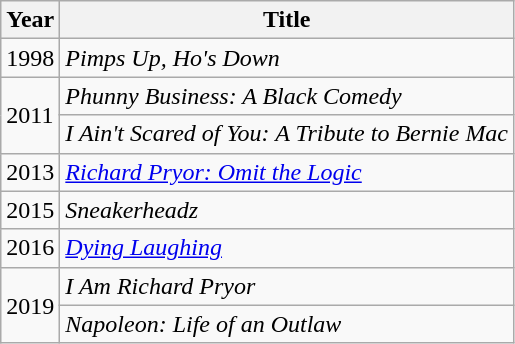<table class="wikitable sortable">
<tr>
<th>Year</th>
<th>Title</th>
</tr>
<tr>
<td>1998</td>
<td><em>Pimps Up, Ho's Down</em></td>
</tr>
<tr>
<td rowspan=2>2011</td>
<td><em>Phunny Business: A Black Comedy</em></td>
</tr>
<tr>
<td><em>I Ain't Scared of You: A Tribute to Bernie Mac</em></td>
</tr>
<tr>
<td>2013</td>
<td><em><a href='#'>Richard Pryor: Omit the Logic</a></em></td>
</tr>
<tr>
<td>2015</td>
<td><em>Sneakerheadz</em></td>
</tr>
<tr>
<td>2016</td>
<td><em><a href='#'>Dying Laughing</a></em></td>
</tr>
<tr>
<td rowspan=2>2019</td>
<td><em>I Am Richard Pryor</em></td>
</tr>
<tr>
<td><em>Napoleon: Life of an Outlaw</em></td>
</tr>
</table>
